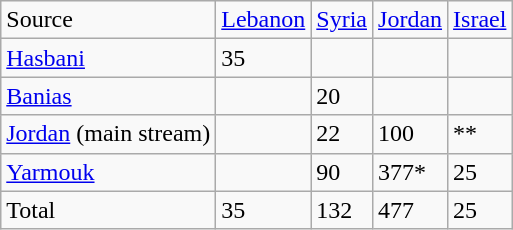<table class="wikitable sortable">
<tr>
<td>Source</td>
<td><a href='#'>Lebanon</a></td>
<td><a href='#'>Syria</a></td>
<td><a href='#'>Jordan</a></td>
<td><a href='#'>Israel</a></td>
</tr>
<tr>
<td><a href='#'>Hasbani</a></td>
<td>35</td>
<td></td>
<td></td>
<td></td>
</tr>
<tr>
<td><a href='#'>Banias</a></td>
<td></td>
<td>20</td>
<td></td>
<td></td>
</tr>
<tr>
<td><a href='#'>Jordan</a> (main stream)</td>
<td></td>
<td>22</td>
<td>100</td>
<td>**</td>
</tr>
<tr>
<td><a href='#'>Yarmouk</a></td>
<td></td>
<td>90</td>
<td>377*</td>
<td>25</td>
</tr>
<tr>
<td>Total</td>
<td>35</td>
<td>132</td>
<td>477</td>
<td>25</td>
</tr>
</table>
